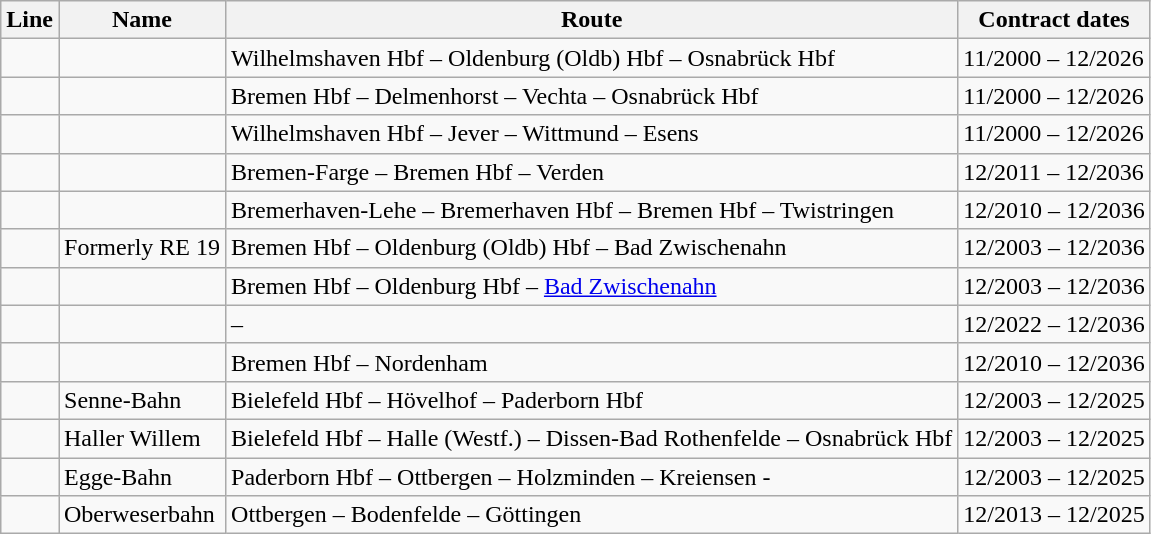<table class="wikitable">
<tr>
<th>Line</th>
<th>Name</th>
<th>Route</th>
<th>Contract dates</th>
</tr>
<tr>
<td></td>
<td></td>
<td>Wilhelmshaven Hbf – Oldenburg (Oldb) Hbf – Osnabrück Hbf</td>
<td>11/2000 – 12/2026</td>
</tr>
<tr>
<td></td>
<td></td>
<td>Bremen Hbf – Delmenhorst – Vechta – Osnabrück Hbf</td>
<td>11/2000 – 12/2026</td>
</tr>
<tr>
<td></td>
<td></td>
<td>Wilhelmshaven Hbf – Jever – Wittmund – Esens</td>
<td>11/2000 – 12/2026</td>
</tr>
<tr>
<td></td>
<td></td>
<td>Bremen-Farge – Bremen Hbf – Verden</td>
<td>12/2011 – 12/2036</td>
</tr>
<tr>
<td></td>
<td></td>
<td>Bremerhaven-Lehe – Bremerhaven Hbf – Bremen Hbf – Twistringen</td>
<td>12/2010 – 12/2036</td>
</tr>
<tr>
<td></td>
<td>Formerly RE 19</td>
<td>Bremen Hbf – Oldenburg (Oldb) Hbf – Bad Zwischenahn</td>
<td>12/2003 – 12/2036</td>
</tr>
<tr>
<td></td>
<td></td>
<td>Bremen Hbf – Oldenburg Hbf – <a href='#'>Bad Zwischenahn</a></td>
<td>12/2003 – 12/2036</td>
</tr>
<tr>
<td></td>
<td></td>
<td> – </td>
<td>12/2022 – 12/2036</td>
</tr>
<tr>
<td></td>
<td></td>
<td>Bremen Hbf – Nordenham</td>
<td>12/2010 – 12/2036</td>
</tr>
<tr>
<td></td>
<td>Senne-Bahn</td>
<td>Bielefeld Hbf – Hövelhof – Paderborn Hbf</td>
<td>12/2003 – 12/2025</td>
</tr>
<tr>
<td></td>
<td>Haller Willem</td>
<td>Bielefeld Hbf – Halle (Westf.) – Dissen-Bad Rothenfelde – Osnabrück Hbf</td>
<td>12/2003 – 12/2025</td>
</tr>
<tr>
<td></td>
<td>Egge-Bahn</td>
<td>Paderborn Hbf – Ottbergen – Holzminden – Kreiensen -</td>
<td>12/2003 – 12/2025</td>
</tr>
<tr>
<td></td>
<td>Oberweserbahn</td>
<td>Ottbergen – Bodenfelde – Göttingen</td>
<td>12/2013 – 12/2025</td>
</tr>
</table>
